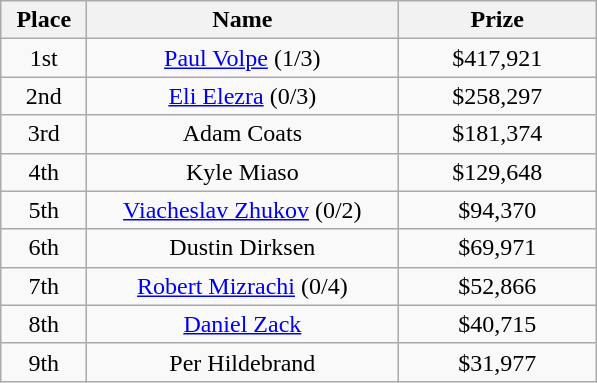<table class="wikitable">
<tr>
<th width="50">Place</th>
<th width="200">Name</th>
<th width="125">Prize</th>
</tr>
<tr>
<td align = "center">1st</td>
<td align = "center"><a href='#'>Paul Volpe</a> (1/3)</td>
<td align = "center">$417,921</td>
</tr>
<tr>
<td align = "center">2nd</td>
<td align = "center"><a href='#'>Eli Elezra</a> (0/3)</td>
<td align = "center">$258,297</td>
</tr>
<tr>
<td align = "center">3rd</td>
<td align = "center">Adam Coats</td>
<td align = "center">$181,374</td>
</tr>
<tr>
<td align = "center">4th</td>
<td align = "center">Kyle Miaso</td>
<td align = "center">$129,648</td>
</tr>
<tr>
<td align = "center">5th</td>
<td align = "center"><a href='#'>Viacheslav Zhukov</a> (0/2)</td>
<td align = "center">$94,370</td>
</tr>
<tr>
<td align = "center">6th</td>
<td align = "center">Dustin Dirksen</td>
<td align = "center">$69,971</td>
</tr>
<tr>
<td align = "center">7th</td>
<td align = "center"><a href='#'>Robert Mizrachi</a> (0/4)</td>
<td align = "center">$52,866</td>
</tr>
<tr>
<td align = "center">8th</td>
<td align = "center"><a href='#'>Daniel Zack</a></td>
<td align = "center">$40,715</td>
</tr>
<tr>
<td align = "center">9th</td>
<td align = "center">Per Hildebrand</td>
<td align = "center">$31,977</td>
</tr>
</table>
